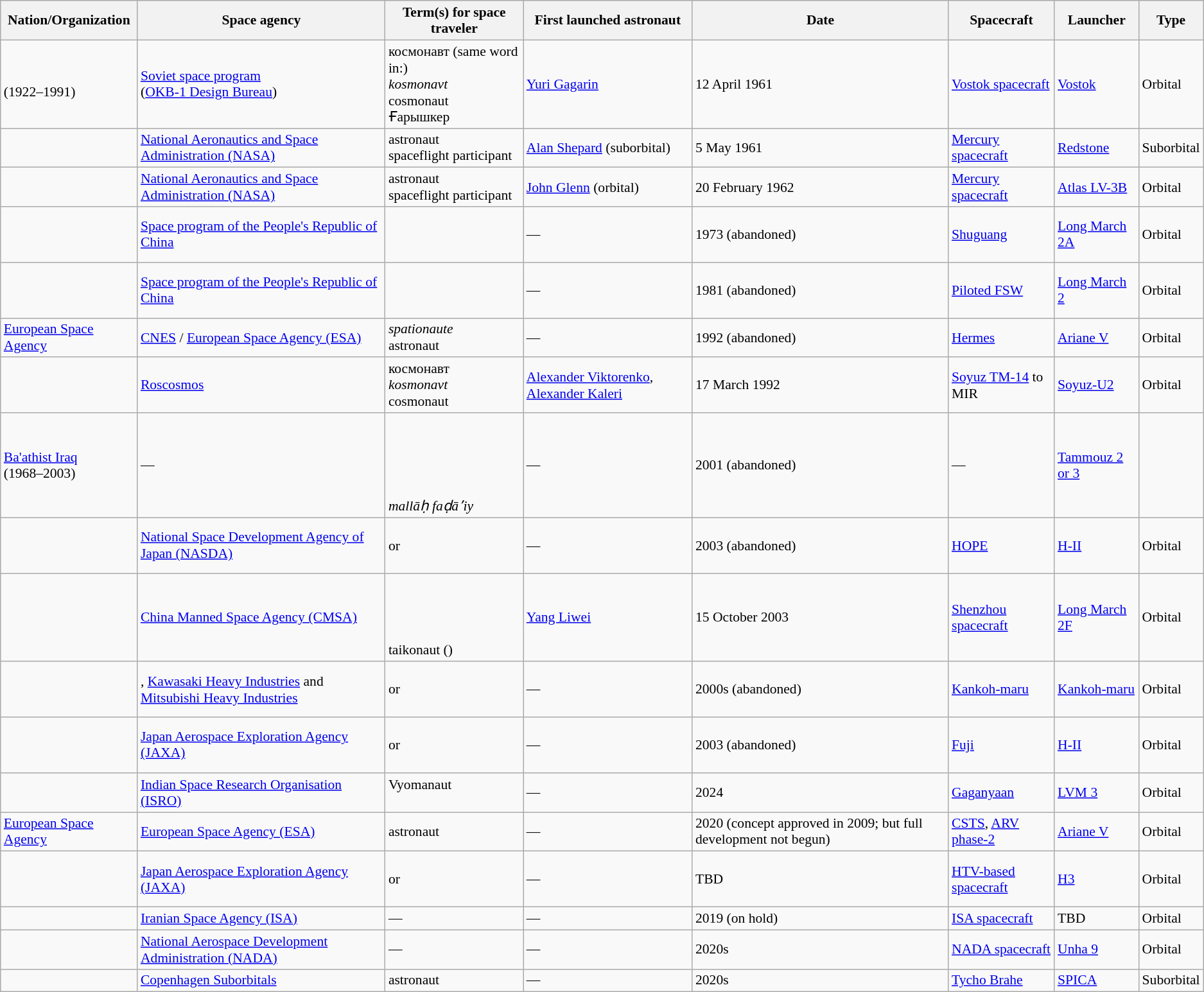<table class="wikitable" style="margin: 1em 1em 1em 0; font-size: 90%">
<tr>
<th>Nation/Organization</th>
<th>Space agency</th>
<th>Term(s) for space traveler</th>
<th>First launched astronaut</th>
<th>Date</th>
<th>Spacecraft</th>
<th>Launcher</th>
<th>Type</th>
</tr>
<tr>
<td><br>(1922–1991)</td>
<td><a href='#'>Soviet space program</a><br>(<a href='#'>OKB-1 Design Bureau</a>)</td>
<td>космонавт (same word in:) <br><em>kosmonavt</em><br>cosmonaut<br>Ғарышкер</td>
<td><a href='#'>Yuri Gagarin</a></td>
<td>12 April 1961</td>
<td><a href='#'>Vostok spacecraft</a></td>
<td><a href='#'>Vostok</a></td>
<td>Orbital</td>
</tr>
<tr>
<td></td>
<td><a href='#'>National Aeronautics and Space Administration (NASA)</a></td>
<td>astronaut<br>spaceflight participant</td>
<td><a href='#'>Alan Shepard</a> (suborbital)</td>
<td>5 May 1961</td>
<td><a href='#'>Mercury spacecraft</a></td>
<td><a href='#'>Redstone</a></td>
<td>Suborbital</td>
</tr>
<tr>
<td></td>
<td><a href='#'>National Aeronautics and Space Administration (NASA)</a></td>
<td>astronaut<br>spaceflight participant</td>
<td><a href='#'>John Glenn</a> (orbital)</td>
<td>20 February 1962</td>
<td><a href='#'>Mercury spacecraft</a></td>
<td><a href='#'>Atlas LV-3B</a></td>
<td>Orbital</td>
</tr>
<tr>
<td></td>
<td><a href='#'>Space program of the People's Republic of China</a></td>
<td><br><br><br></td>
<td>—</td>
<td>1973 (abandoned)</td>
<td><a href='#'>Shuguang</a></td>
<td><a href='#'>Long March 2A</a></td>
<td>Orbital</td>
</tr>
<tr>
<td></td>
<td><a href='#'>Space program of the People's Republic of China</a></td>
<td><br><br><br></td>
<td>—</td>
<td>1981 (abandoned)</td>
<td><a href='#'>Piloted FSW</a></td>
<td><a href='#'>Long March 2</a></td>
<td>Orbital</td>
</tr>
<tr>
<td> <a href='#'>European Space Agency</a></td>
<td><a href='#'>CNES</a> / <a href='#'>European Space Agency (ESA)</a></td>
<td><em>spationaute</em> <br>astronaut</td>
<td>—</td>
<td>1992 (abandoned)</td>
<td><a href='#'>Hermes</a></td>
<td><a href='#'>Ariane V</a></td>
<td>Orbital</td>
</tr>
<tr>
<td></td>
<td><a href='#'>Roscosmos</a></td>
<td>космонавт <br><em>kosmonavt</em><br>cosmonaut</td>
<td><a href='#'>Alexander Viktorenko</a>, <a href='#'>Alexander Kaleri</a></td>
<td>17 March 1992</td>
<td><a href='#'>Soyuz TM-14</a> to MIR</td>
<td><a href='#'>Soyuz-U2</a></td>
<td>Orbital</td>
</tr>
<tr>
<td> <a href='#'>Ba'athist Iraq</a><br>(1968–2003)</td>
<td>—</td>
<td><br><br><br><br><br><em>mallāḥ faḍāʼiy</em></td>
<td>—</td>
<td>2001 (abandoned)</td>
<td>—</td>
<td><a href='#'>Tammouz 2 or 3</a></td>
<td></td>
</tr>
<tr>
<td></td>
<td><a href='#'>National Space Development Agency of Japan (NASDA)</a></td>
<td><br> or<br> <br> </td>
<td>—</td>
<td>2003 (abandoned)</td>
<td><a href='#'>HOPE</a></td>
<td><a href='#'>H-II</a></td>
<td>Orbital</td>
</tr>
<tr>
<td></td>
<td><a href='#'>China Manned Space Agency (CMSA)</a></td>
<td><br><br><br><br>taikonaut ()</td>
<td><a href='#'>Yang Liwei</a></td>
<td>15 October 2003</td>
<td><a href='#'>Shenzhou spacecraft</a></td>
<td><a href='#'>Long March 2F</a></td>
<td>Orbital</td>
</tr>
<tr>
<td></td>
<td>, <a href='#'>Kawasaki Heavy Industries</a> and <a href='#'>Mitsubishi Heavy Industries</a></td>
<td><br> or<br> <br> </td>
<td>—</td>
<td>2000s (abandoned)</td>
<td><a href='#'>Kankoh-maru</a></td>
<td><a href='#'>Kankoh-maru</a></td>
<td>Orbital</td>
</tr>
<tr>
<td></td>
<td><a href='#'>Japan Aerospace Exploration Agency (JAXA)</a></td>
<td><br> or<br> <br> </td>
<td>—</td>
<td>2003 (abandoned)</td>
<td><a href='#'>Fuji</a></td>
<td><a href='#'>H-II</a></td>
<td>Orbital</td>
</tr>
<tr>
<td></td>
<td><a href='#'>Indian Space Research Organisation (ISRO)</a></td>
<td>Vyomanaut <br> </td>
<td>—</td>
<td>2024</td>
<td><a href='#'>Gaganyaan</a></td>
<td><a href='#'>LVM 3</a></td>
<td>Orbital<br></td>
</tr>
<tr>
<td> <a href='#'>European Space Agency</a></td>
<td><a href='#'>European Space Agency (ESA)</a></td>
<td>astronaut</td>
<td>—</td>
<td>2020 (concept approved in 2009; but full development not begun)</td>
<td><a href='#'>CSTS</a>, <a href='#'>ARV phase-2</a></td>
<td><a href='#'>Ariane V</a></td>
<td>Orbital</td>
</tr>
<tr>
<td></td>
<td><a href='#'>Japan Aerospace Exploration Agency (JAXA)</a></td>
<td><br> or<br> <br> </td>
<td>—</td>
<td>TBD</td>
<td><a href='#'>HTV-based spacecraft</a></td>
<td><a href='#'>H3</a></td>
<td>Orbital</td>
</tr>
<tr>
<td></td>
<td><a href='#'>Iranian Space Agency (ISA)</a></td>
<td>—</td>
<td>—</td>
<td>2019 (on hold)</td>
<td><a href='#'>ISA spacecraft</a></td>
<td>TBD</td>
<td>Orbital</td>
</tr>
<tr>
<td></td>
<td><a href='#'>National Aerospace Development Administration (NADA)</a></td>
<td>—</td>
<td>—</td>
<td>2020s</td>
<td><a href='#'>NADA spacecraft</a></td>
<td><a href='#'>Unha 9</a></td>
<td>Orbital</td>
</tr>
<tr>
<td></td>
<td><a href='#'>Copenhagen Suborbitals</a></td>
<td>astronaut</td>
<td>—</td>
<td>2020s</td>
<td><a href='#'>Tycho Brahe</a></td>
<td><a href='#'>SPICA</a></td>
<td>Suborbital<br></td>
</tr>
</table>
